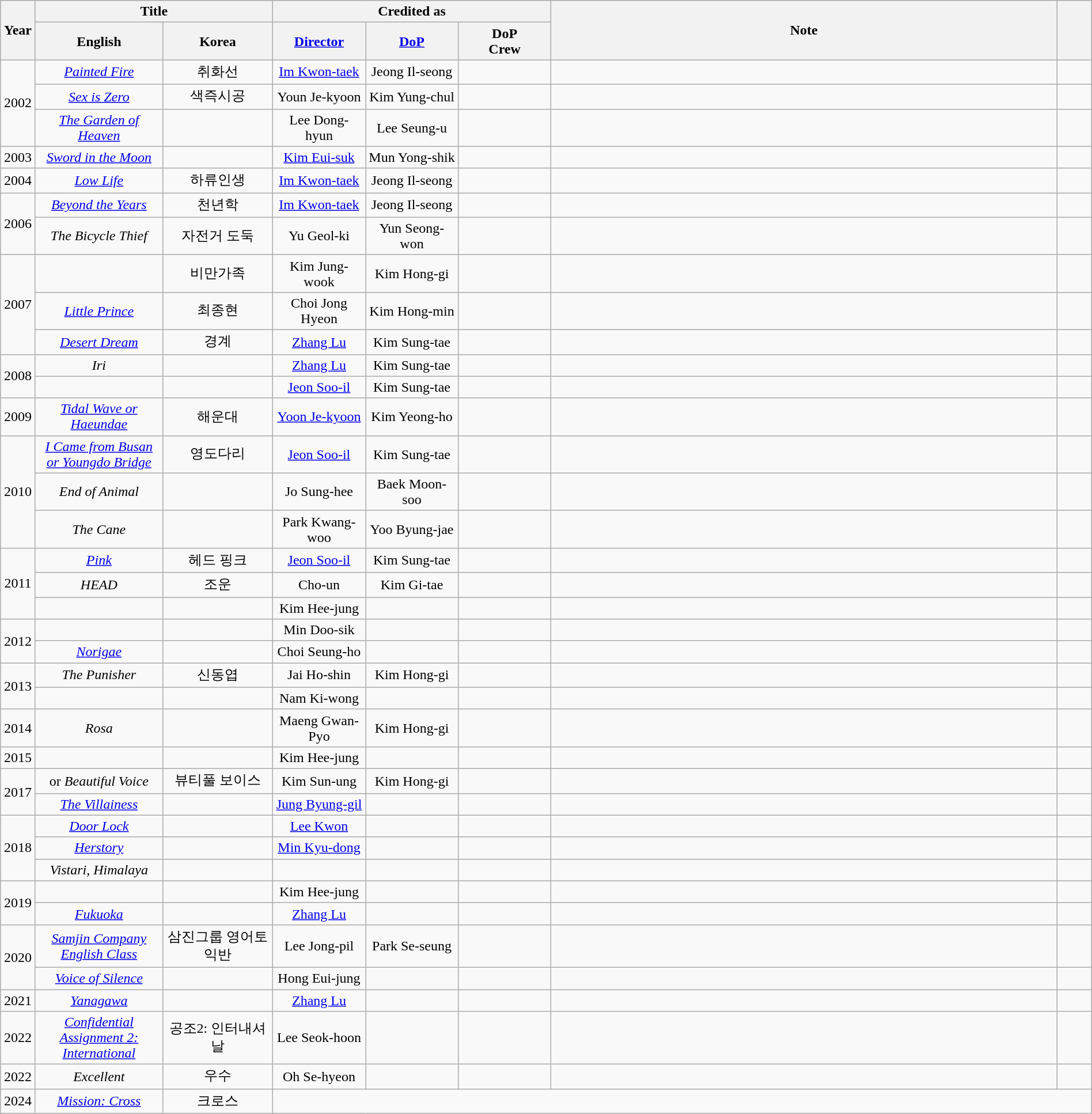<table class="wikitable sortable plainrowheaders" style="text-align:center; font-size:100%; padding:0 auto; width:100%; margin:auto">
<tr>
<th scope="col" rowspan="2" width="33">Year</th>
<th scope="col" colspan="2">Title</th>
<th colspan="3" scope="col">Credited as</th>
<th rowspan="2" scope="col" class="unsortable">Note</th>
<th scope="col" rowspan="2" class="unsortable" width="33"></th>
</tr>
<tr>
<th width="140">English</th>
<th width="120">Korea</th>
<th width="100" class="unsortable"><a href='#'>Director</a></th>
<th width="100" class="unsortable"><a href='#'>DoP</a></th>
<th width="100" class="unsortable">DoP<br>Crew</th>
</tr>
<tr>
<td rowspan="3">2002</td>
<td><em><a href='#'>Painted Fire</a></em></td>
<td>취화선</td>
<td><a href='#'>Im Kwon-taek</a></td>
<td>Jeong Il-seong</td>
<td></td>
<td></td>
<td></td>
</tr>
<tr>
<td><em><a href='#'>Sex is Zero</a></em></td>
<td>색즉시공</td>
<td>Youn Je-kyoon</td>
<td>Kim Yung-chul</td>
<td></td>
<td></td>
<td></td>
</tr>
<tr>
<td><em><a href='#'>The Garden of Heaven</a></em></td>
<td></td>
<td>Lee Dong-hyun</td>
<td>Lee Seung-u</td>
<td></td>
<td></td>
<td></td>
</tr>
<tr>
<td>2003</td>
<td><em><a href='#'>Sword in the Moon</a></em></td>
<td></td>
<td><a href='#'>Kim Eui-suk</a></td>
<td>Mun Yong-shik</td>
<td></td>
<td></td>
<td></td>
</tr>
<tr>
<td>2004</td>
<td><a href='#'><em>Low Life</em></a></td>
<td>하류인생</td>
<td><a href='#'>Im Kwon-taek</a></td>
<td>Jeong Il-seong</td>
<td></td>
<td></td>
<td></td>
</tr>
<tr>
<td rowspan="2">2006</td>
<td><em><a href='#'>Beyond the Years</a></em></td>
<td>천년학</td>
<td><a href='#'>Im Kwon-taek</a></td>
<td>Jeong Il-seong</td>
<td></td>
<td></td>
<td></td>
</tr>
<tr>
<td><em>The Bicycle Thief</em></td>
<td>자전거 도둑</td>
<td>Yu Geol-ki</td>
<td>Yun Seong-won</td>
<td></td>
<td></td>
<td></td>
</tr>
<tr>
<td rowspan="3">2007</td>
<td><em></em></td>
<td>비만가족</td>
<td>Kim Jung-wook</td>
<td>Kim Hong-gi</td>
<td></td>
<td></td>
<td></td>
</tr>
<tr>
<td><em><a href='#'>Little Prince</a></em></td>
<td>최종현</td>
<td>Choi Jong Hyeon</td>
<td>Kim Hong-min</td>
<td></td>
<td></td>
<td></td>
</tr>
<tr>
<td><em><a href='#'>Desert Dream</a></em></td>
<td>경계</td>
<td><a href='#'>Zhang Lu</a></td>
<td>Kim Sung-tae</td>
<td></td>
<td></td>
<td></td>
</tr>
<tr>
<td rowspan="2">2008</td>
<td><em>Iri</em></td>
<td></td>
<td><a href='#'>Zhang Lu</a></td>
<td>Kim Sung-tae</td>
<td></td>
<td></td>
<td></td>
</tr>
<tr>
<td><em></em></td>
<td></td>
<td><a href='#'>Jeon Soo-il</a></td>
<td>Kim Sung-tae</td>
<td></td>
<td></td>
<td></td>
</tr>
<tr>
<td>2009</td>
<td><a href='#'><em>Tidal Wave or Haeundae</em></a></td>
<td>해운대</td>
<td><a href='#'>Yoon Je-kyoon</a></td>
<td>Kim Yeong-ho</td>
<td></td>
<td></td>
<td></td>
</tr>
<tr>
<td rowspan="3">2010</td>
<td><a href='#'><em>I Came from Busan or Youngdo Bridge</em></a></td>
<td>영도다리</td>
<td><a href='#'>Jeon Soo-il</a></td>
<td>Kim Sung-tae</td>
<td></td>
<td></td>
<td></td>
</tr>
<tr>
<td><em>End of Animal</em></td>
<td></td>
<td>Jo Sung-hee</td>
<td>Baek Moon-soo</td>
<td></td>
<td></td>
<td></td>
</tr>
<tr>
<td><em>The Cane</em></td>
<td></td>
<td>Park Kwang-woo</td>
<td>Yoo Byung-jae</td>
<td></td>
<td></td>
<td></td>
</tr>
<tr>
<td rowspan="3">2011</td>
<td><a href='#'><em>Pink</em></a></td>
<td>헤드 핑크</td>
<td><a href='#'>Jeon Soo-il</a></td>
<td>Kim Sung-tae</td>
<td></td>
<td></td>
<td></td>
</tr>
<tr>
<td><em>HEAD</em></td>
<td>조운</td>
<td>Cho-un</td>
<td>Kim Gi-tae</td>
<td></td>
<td></td>
<td></td>
</tr>
<tr>
<td><em></em></td>
<td></td>
<td>Kim Hee-jung</td>
<td></td>
<td></td>
<td></td>
<td></td>
</tr>
<tr>
<td rowspan="2">2012</td>
<td><em></em></td>
<td></td>
<td>Min Doo-sik</td>
<td></td>
<td></td>
<td></td>
<td></td>
</tr>
<tr>
<td><em><a href='#'>Norigae</a></em></td>
<td></td>
<td>Choi Seung-ho</td>
<td></td>
<td></td>
<td></td>
<td></td>
</tr>
<tr>
<td rowspan="2">2013</td>
<td><em>The Punisher</em></td>
<td>신동엽</td>
<td>Jai Ho-shin</td>
<td>Kim Hong-gi</td>
<td></td>
<td></td>
<td></td>
</tr>
<tr>
<td><em></em></td>
<td></td>
<td>Nam Ki-wong</td>
<td></td>
<td></td>
<td></td>
<td></td>
</tr>
<tr>
<td>2014</td>
<td><em>Rosa</em></td>
<td></td>
<td>Maeng Gwan-Pyo</td>
<td>Kim Hong-gi</td>
<td></td>
<td></td>
<td></td>
</tr>
<tr>
<td>2015</td>
<td><em></em></td>
<td></td>
<td>Kim Hee-jung</td>
<td></td>
<td></td>
<td></td>
<td></td>
</tr>
<tr>
<td rowspan="2">2017</td>
<td><em></em> or  <em> Beautiful Voice</em></td>
<td>뷰티풀 보이스</td>
<td>Kim Sun-ung</td>
<td>Kim Hong-gi</td>
<td></td>
<td></td>
<td></td>
</tr>
<tr>
<td><em><a href='#'>The Villainess</a></em></td>
<td></td>
<td><a href='#'>Jung Byung-gil</a></td>
<td></td>
<td></td>
<td></td>
<td></td>
</tr>
<tr>
<td rowspan="3">2018</td>
<td><em><a href='#'>Door Lock</a></em></td>
<td></td>
<td><a href='#'>Lee Kwon</a></td>
<td></td>
<td></td>
<td></td>
<td></td>
</tr>
<tr>
<td><em><a href='#'>Herstory</a></em></td>
<td></td>
<td><a href='#'>Min Kyu-dong</a></td>
<td></td>
<td></td>
<td></td>
<td></td>
</tr>
<tr>
<td><em>Vistari, Himalaya</em></td>
<td></td>
<td></td>
<td></td>
<td></td>
<td></td>
<td></td>
</tr>
<tr>
<td rowspan="2">2019</td>
<td><em></em></td>
<td></td>
<td>Kim Hee-jung</td>
<td></td>
<td></td>
<td></td>
<td></td>
</tr>
<tr>
<td><em><a href='#'>Fukuoka</a></em></td>
<td></td>
<td><a href='#'>Zhang Lu</a></td>
<td></td>
<td></td>
<td></td>
<td></td>
</tr>
<tr>
<td rowspan="2">2020</td>
<td><em><a href='#'>Samjin Company English Class</a></em></td>
<td>삼진그룹 영어토익반</td>
<td>Lee Jong-pil</td>
<td>Park Se-seung</td>
<td></td>
<td></td>
<td></td>
</tr>
<tr>
<td><em><a href='#'>Voice of Silence</a></em></td>
<td></td>
<td>Hong Eui-jung</td>
<td></td>
<td></td>
<td></td>
<td></td>
</tr>
<tr>
<td>2021</td>
<td><em><a href='#'>Yanagawa</a></em></td>
<td></td>
<td><a href='#'>Zhang Lu</a></td>
<td></td>
<td></td>
<td></td>
<td></td>
</tr>
<tr>
<td>2022</td>
<td><em><a href='#'>Confidential Assignment 2: International</a></em></td>
<td>공조2: 인터내셔날</td>
<td>Lee Seok-hoon</td>
<td></td>
<td></td>
<td></td>
<td></td>
</tr>
<tr>
<td>2022</td>
<td><em>Excellent</em></td>
<td>우수</td>
<td>Oh Se-hyeon</td>
<td></td>
<td></td>
<td></td>
<td></td>
</tr>
<tr>
<td>2024</td>
<td><em><a href='#'>Mission: Cross</a></em></td>
<td>크로스</td>
</tr>
</table>
